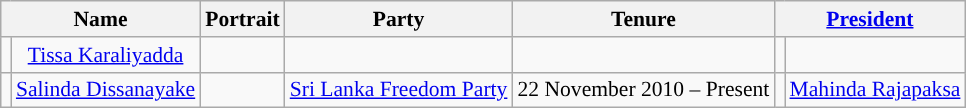<table class="wikitable" style="font-size:90%; text-align:center;">
<tr>
<th colspan="2">Name</th>
<th>Portrait</th>
<th>Party</th>
<th>Tenure</th>
<th colspan="2"><a href='#'>President</a></th>
</tr>
<tr>
<td !align="centre" style="background:; color:white;"></td>
<td><a href='#'>Tissa Karaliyadda</a></td>
<td></td>
<td></td>
<td></td>
<td !align="centre" style="background:; color:white;"></td>
<td></td>
</tr>
<tr>
<td !align="centre" style="background:"></td>
<td><a href='#'>Salinda Dissanayake</a></td>
<td></td>
<td><a href='#'>Sri Lanka Freedom Party</a></td>
<td>22 November 2010 – Present</td>
<td !align="centre" style="background:"></td>
<td><a href='#'>Mahinda Rajapaksa</a></td>
</tr>
</table>
